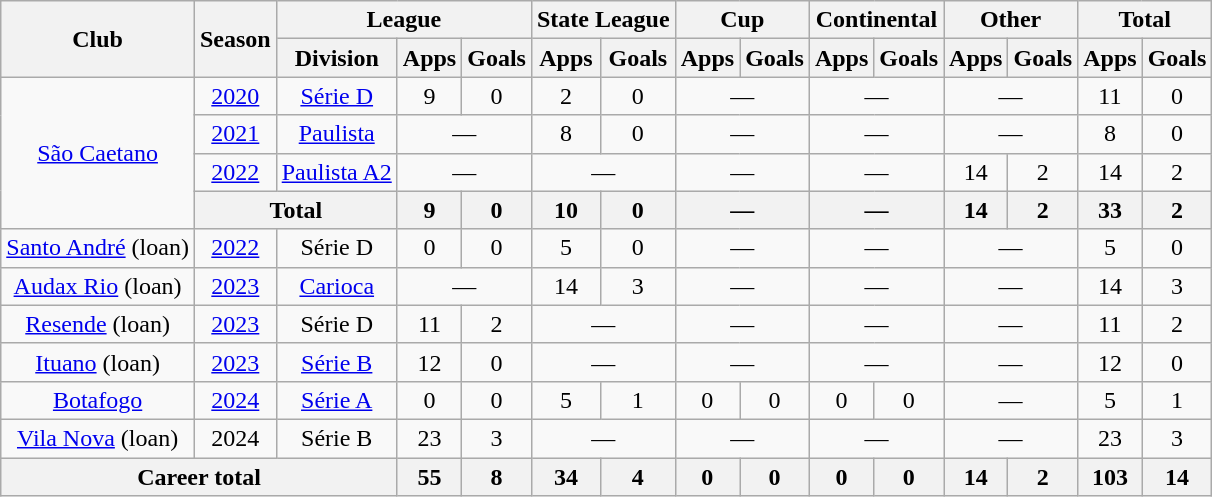<table class="wikitable" style="text-align: center">
<tr>
<th rowspan="2">Club</th>
<th rowspan="2">Season</th>
<th colspan="3">League</th>
<th colspan="2">State League</th>
<th colspan="2">Cup</th>
<th colspan="2">Continental</th>
<th colspan="2">Other</th>
<th colspan="2">Total</th>
</tr>
<tr>
<th>Division</th>
<th>Apps</th>
<th>Goals</th>
<th>Apps</th>
<th>Goals</th>
<th>Apps</th>
<th>Goals</th>
<th>Apps</th>
<th>Goals</th>
<th>Apps</th>
<th>Goals</th>
<th>Apps</th>
<th>Goals</th>
</tr>
<tr>
<td rowspan="4"><a href='#'>São Caetano</a></td>
<td><a href='#'>2020</a></td>
<td><a href='#'>Série D</a></td>
<td>9</td>
<td>0</td>
<td>2</td>
<td>0</td>
<td colspan="2">—</td>
<td colspan="2">—</td>
<td colspan="2">—</td>
<td>11</td>
<td>0</td>
</tr>
<tr>
<td><a href='#'>2021</a></td>
<td><a href='#'>Paulista</a></td>
<td colspan="2">—</td>
<td>8</td>
<td>0</td>
<td colspan="2">—</td>
<td colspan="2">—</td>
<td colspan="2">—</td>
<td>8</td>
<td>0</td>
</tr>
<tr>
<td><a href='#'>2022</a></td>
<td><a href='#'>Paulista A2</a></td>
<td colspan="2">—</td>
<td colspan="2">—</td>
<td colspan="2">—</td>
<td colspan="2">—</td>
<td>14</td>
<td>2</td>
<td>14</td>
<td>2</td>
</tr>
<tr>
<th colspan="2">Total</th>
<th>9</th>
<th>0</th>
<th>10</th>
<th>0</th>
<th colspan="2">—</th>
<th colspan="2">—</th>
<th>14</th>
<th>2</th>
<th>33</th>
<th>2</th>
</tr>
<tr>
<td><a href='#'>Santo André</a> (loan)</td>
<td><a href='#'>2022</a></td>
<td>Série D</td>
<td>0</td>
<td>0</td>
<td>5</td>
<td>0</td>
<td colspan="2">—</td>
<td colspan="2">—</td>
<td colspan="2">—</td>
<td>5</td>
<td>0</td>
</tr>
<tr>
<td><a href='#'>Audax Rio</a> (loan)</td>
<td><a href='#'>2023</a></td>
<td><a href='#'>Carioca</a></td>
<td colspan="2">—</td>
<td>14</td>
<td>3</td>
<td colspan="2">—</td>
<td colspan="2">—</td>
<td colspan="2">—</td>
<td>14</td>
<td>3</td>
</tr>
<tr>
<td><a href='#'>Resende</a> (loan)</td>
<td><a href='#'>2023</a></td>
<td>Série D</td>
<td>11</td>
<td>2</td>
<td colspan="2">—</td>
<td colspan="2">—</td>
<td colspan="2">—</td>
<td colspan="2">—</td>
<td>11</td>
<td>2</td>
</tr>
<tr>
<td><a href='#'>Ituano</a> (loan)</td>
<td><a href='#'>2023</a></td>
<td><a href='#'>Série B</a></td>
<td>12</td>
<td>0</td>
<td colspan="2">—</td>
<td colspan="2">—</td>
<td colspan="2">—</td>
<td colspan="2">—</td>
<td>12</td>
<td>0</td>
</tr>
<tr>
<td><a href='#'>Botafogo</a></td>
<td><a href='#'>2024</a></td>
<td><a href='#'>Série A</a></td>
<td>0</td>
<td>0</td>
<td>5</td>
<td>1</td>
<td>0</td>
<td>0</td>
<td>0</td>
<td>0</td>
<td colspan="2">—</td>
<td>5</td>
<td>1</td>
</tr>
<tr>
<td><a href='#'>Vila Nova</a> (loan)</td>
<td>2024</td>
<td>Série B</td>
<td>23</td>
<td>3</td>
<td colspan="2">—</td>
<td colspan="2">—</td>
<td colspan="2">—</td>
<td colspan="2">—</td>
<td>23</td>
<td>3</td>
</tr>
<tr>
<th colspan="3"><strong>Career total</strong></th>
<th>55</th>
<th>8</th>
<th>34</th>
<th>4</th>
<th>0</th>
<th>0</th>
<th>0</th>
<th>0</th>
<th>14</th>
<th>2</th>
<th>103</th>
<th>14</th>
</tr>
</table>
